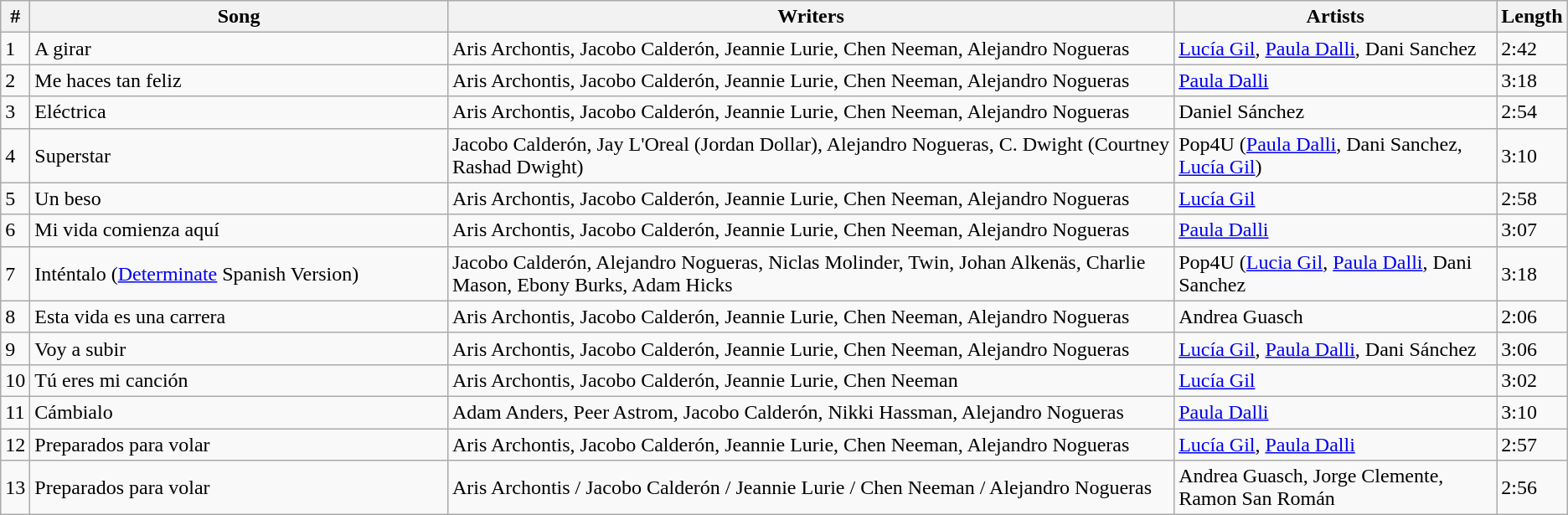<table class="wikitable">
<tr>
<th>#</th>
<th width="325">Song</th>
<th>Writers</th>
<th>Artists</th>
<th>Length</th>
</tr>
<tr>
<td>1</td>
<td>A girar</td>
<td>Aris Archontis, Jacobo Calderón, Jeannie Lurie, Chen Neeman, Alejandro Nogueras</td>
<td><a href='#'>Lucía Gil</a>, <a href='#'>Paula Dalli</a>, Dani Sanchez</td>
<td>2:42</td>
</tr>
<tr>
<td>2</td>
<td>Me haces tan feliz</td>
<td>Aris Archontis, Jacobo Calderón, Jeannie Lurie, Chen Neeman, Alejandro Nogueras</td>
<td><a href='#'>Paula Dalli</a></td>
<td>3:18</td>
</tr>
<tr>
<td>3</td>
<td>Eléctrica</td>
<td>Aris Archontis, Jacobo Calderón, Jeannie Lurie, Chen Neeman, Alejandro Nogueras</td>
<td>Daniel Sánchez</td>
<td>2:54</td>
</tr>
<tr>
<td>4</td>
<td>Superstar</td>
<td>Jacobo Calderón, Jay L'Oreal (Jordan Dollar), Alejandro Nogueras, C. Dwight (Courtney Rashad Dwight)</td>
<td>Pop4U (<a href='#'>Paula Dalli</a>, Dani Sanchez, <a href='#'>Lucía Gil</a>)</td>
<td>3:10</td>
</tr>
<tr>
<td>5</td>
<td>Un beso</td>
<td>Aris Archontis, Jacobo Calderón, Jeannie Lurie, Chen Neeman, Alejandro Nogueras</td>
<td><a href='#'>Lucía Gil</a></td>
<td>2:58</td>
</tr>
<tr>
<td>6</td>
<td>Mi vida comienza aquí</td>
<td>Aris Archontis, Jacobo Calderón, Jeannie Lurie, Chen Neeman, Alejandro Nogueras</td>
<td><a href='#'>Paula Dalli</a></td>
<td>3:07</td>
</tr>
<tr>
<td>7</td>
<td>Inténtalo (<a href='#'>Determinate</a> Spanish Version)</td>
<td>Jacobo Calderón, Alejandro Nogueras, Niclas Molinder, Twin, Johan Alkenäs, Charlie Mason, Ebony Burks, Adam Hicks</td>
<td>Pop4U (<a href='#'>Lucia Gil</a>, <a href='#'>Paula Dalli</a>, Dani Sanchez</td>
<td>3:18</td>
</tr>
<tr>
<td>8</td>
<td>Esta vida es una carrera</td>
<td>Aris Archontis, Jacobo Calderón, Jeannie Lurie, Chen Neeman, Alejandro Nogueras</td>
<td>Andrea Guasch</td>
<td>2:06</td>
</tr>
<tr>
<td>9</td>
<td>Voy a subir</td>
<td>Aris Archontis, Jacobo Calderón, Jeannie Lurie, Chen Neeman, Alejandro Nogueras</td>
<td><a href='#'>Lucía Gil</a>, <a href='#'>Paula Dalli</a>, Dani Sánchez</td>
<td>3:06</td>
</tr>
<tr>
<td>10</td>
<td>Tú eres mi canción</td>
<td>Aris Archontis, Jacobo Calderón, Jeannie Lurie, Chen Neeman</td>
<td><a href='#'>Lucía Gil</a></td>
<td>3:02</td>
</tr>
<tr>
<td>11</td>
<td>Cámbialo</td>
<td>Adam Anders, Peer Astrom, Jacobo Calderón, Nikki Hassman, Alejandro Nogueras</td>
<td><a href='#'>Paula Dalli</a></td>
<td>3:10</td>
</tr>
<tr>
<td>12</td>
<td>Preparados para volar</td>
<td>Aris Archontis, Jacobo Calderón, Jeannie Lurie, Chen Neeman, Alejandro Nogueras</td>
<td><a href='#'>Lucía Gil</a>, <a href='#'>Paula Dalli</a></td>
<td>2:57</td>
</tr>
<tr>
<td>13</td>
<td>Preparados para volar</td>
<td>Aris Archontis / Jacobo Calderón / Jeannie Lurie / Chen Neeman / Alejandro Nogueras</td>
<td>Andrea Guasch, Jorge Clemente, Ramon San Román</td>
<td>2:56</td>
</tr>
</table>
